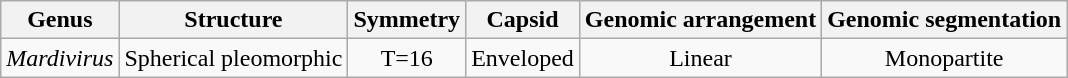<table class="wikitable sortable" style="text-align:center">
<tr>
<th>Genus</th>
<th>Structure</th>
<th>Symmetry</th>
<th>Capsid</th>
<th>Genomic arrangement</th>
<th>Genomic segmentation</th>
</tr>
<tr>
<td><em>Mardivirus</em></td>
<td>Spherical pleomorphic</td>
<td>T=16</td>
<td>Enveloped</td>
<td>Linear</td>
<td>Monopartite</td>
</tr>
</table>
